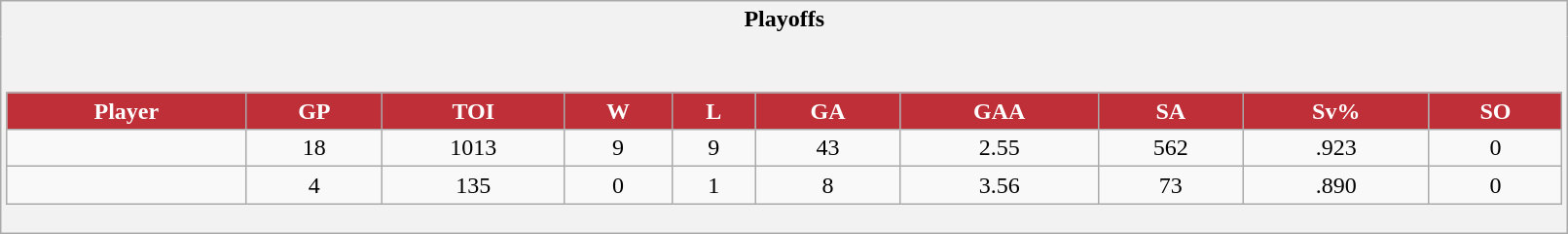<table class="wikitable" style="width:85%;">
<tr>
<th style="border: 0;">Playoffs</th>
</tr>
<tr>
<td style="background: #f2f2f2; border: 0; text-align: center;"><br><table class="wikitable sortable" style="width:100%;">
<tr style="text-align:center; background:#ddd;">
<th style="background: #bf2f38; color: #fff;">Player</th>
<th style="background: #bf2f38; color: #fff;">GP</th>
<th style="background: #bf2f38; color: #fff;">TOI</th>
<th style="background: #bf2f38; color: #fff;">W</th>
<th style="background: #bf2f38; color: #fff;">L</th>
<th style="background: #bf2f38; color: #fff;">GA</th>
<th style="background: #bf2f38; color: #fff;">GAA</th>
<th style="background: #bf2f38; color: #fff;">SA</th>
<th style="background: #bf2f38; color: #fff;">Sv%</th>
<th style="background: #bf2f38; color: #fff;">SO</th>
</tr>
<tr align=center>
<td></td>
<td>18</td>
<td>1013</td>
<td>9</td>
<td>9</td>
<td>43</td>
<td>2.55</td>
<td>562</td>
<td>.923</td>
<td>0</td>
</tr>
<tr align=center>
<td></td>
<td>4</td>
<td>135</td>
<td>0</td>
<td>1</td>
<td>8</td>
<td>3.56</td>
<td>73</td>
<td>.890</td>
<td>0</td>
</tr>
</table>
</td>
</tr>
</table>
